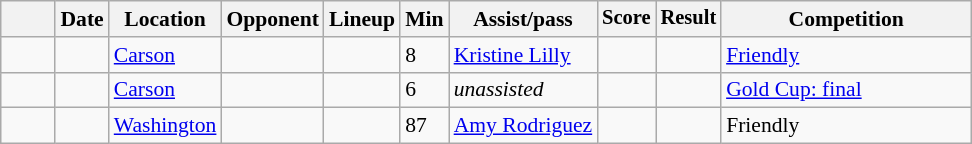<table class="wikitable collapsible sortable" style="font-size:90%;">
<tr>
<th data-sort-type="number" style="font-size:95%;" width=30px></th>
<th>Date</th>
<th>Location</th>
<th>Opponent</th>
<th data-sort-type="number">Lineup</th>
<th data-sort-type="number">Min</th>
<th>Assist/pass</th>
<th data-sort-type="number" style="font-size:95%;">Score</th>
<th data-sort-type="number" style="font-size:95%;">Result</th>
<th width=160px>Competition</th>
</tr>
<tr>
<td></td>
<td></td>
<td><a href='#'>Carson</a></td>
<td></td>
<td></td>
<td>8</td>
<td><a href='#'>Kristine Lilly</a></td>
<td></td>
<td></td>
<td><a href='#'>Friendly</a></td>
</tr>
<tr>
<td></td>
<td></td>
<td><a href='#'>Carson</a></td>
<td></td>
<td></td>
<td>6</td>
<td><em>unassisted</em></td>
<td></td>
<td></td>
<td><a href='#'>Gold Cup: final</a></td>
</tr>
<tr>
<td></td>
<td></td>
<td><a href='#'>Washington</a></td>
<td></td>
<td></td>
<td>87</td>
<td><a href='#'>Amy Rodriguez</a></td>
<td></td>
<td></td>
<td>Friendly</td>
</tr>
</table>
